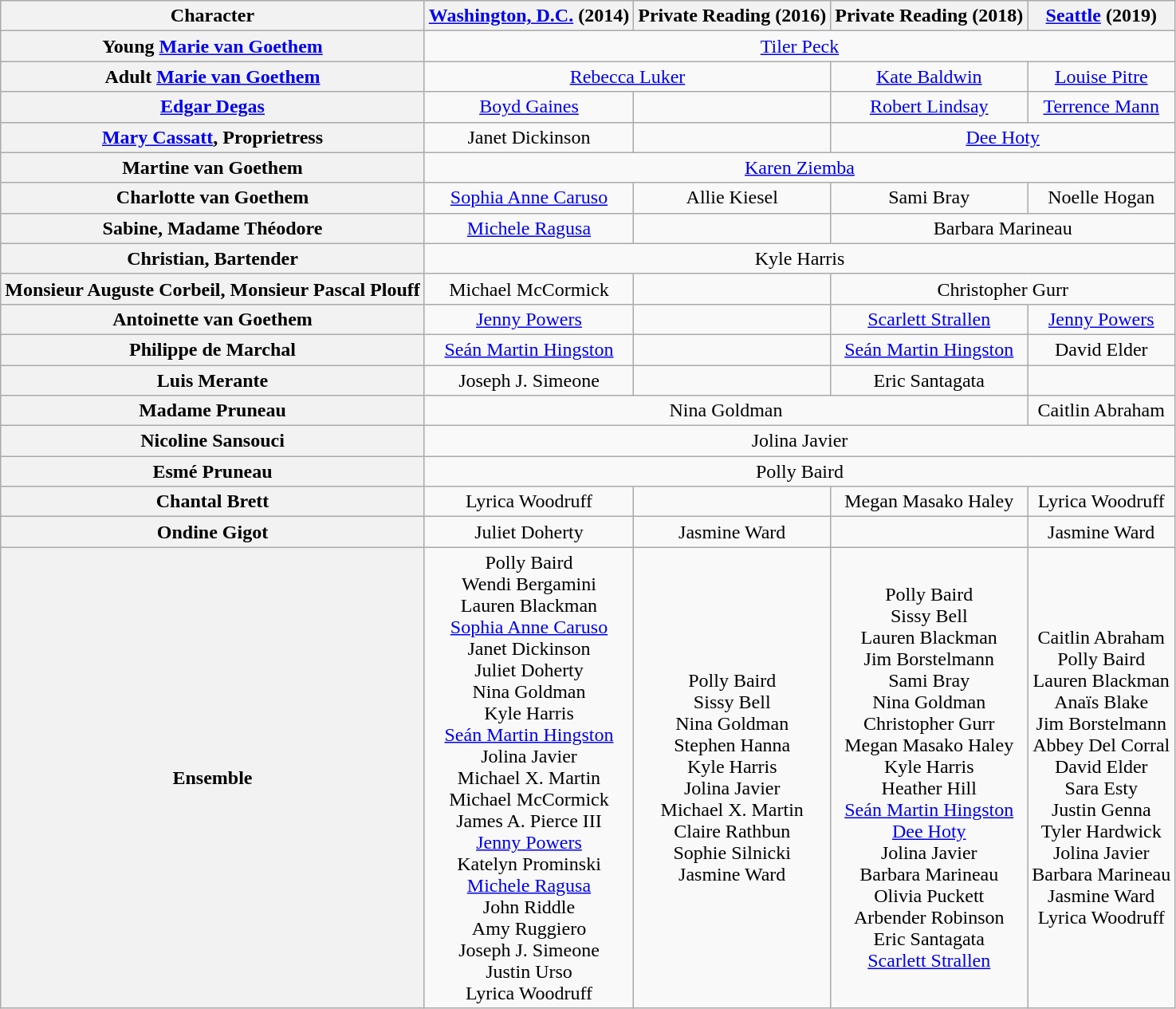<table class="wikitable" style="width:1000;">
<tr>
<th>Character</th>
<th><a href='#'>Washington, D.C.</a> (2014)</th>
<th>Private Reading (2016)</th>
<th>Private Reading (2018)</th>
<th><a href='#'>Seattle</a> (2019)</th>
</tr>
<tr>
<th>Young <a href='#'>Marie van Goethem</a></th>
<td colspan=4 align=center><a href='#'>Tiler Peck</a></td>
</tr>
<tr>
<th>Adult <a href='#'>Marie van Goethem</a></th>
<td colspan=2 align=center><a href='#'>Rebecca Luker</a></td>
<td colspan=1 align=center><a href='#'>Kate Baldwin</a></td>
<td colspan=1 align=center><a href='#'>Louise Pitre</a></td>
</tr>
<tr>
<th><a href='#'>Edgar Degas</a></th>
<td colspan=1 align=center><a href='#'>Boyd Gaines</a></td>
<td colspan=1 align=center></td>
<td colspan=1 align=center><a href='#'>Robert Lindsay</a></td>
<td colspan=1 align=center><a href='#'>Terrence Mann</a></td>
</tr>
<tr>
<th><a href='#'>Mary Cassatt</a>, Proprietress</th>
<td colspan=1 align=center>Janet Dickinson</td>
<td colspan=1 align=center></td>
<td colspan=2 align=center><a href='#'>Dee Hoty</a></td>
</tr>
<tr>
<th>Martine van Goethem</th>
<td colspan=4 align=center><a href='#'>Karen Ziemba</a></td>
</tr>
<tr>
<th>Charlotte van Goethem</th>
<td colspan=1 align=center><a href='#'>Sophia Anne Caruso</a></td>
<td colspan=1 align=center>Allie Kiesel</td>
<td colspan=1 align=center>Sami Bray</td>
<td colspan=1 align=center>Noelle Hogan</td>
</tr>
<tr>
<th>Sabine, Madame Théodore</th>
<td colspan=1 align=center><a href='#'>Michele Ragusa</a></td>
<td colspan=1 align=center></td>
<td colspan=2 align=center>Barbara Marineau</td>
</tr>
<tr>
<th>Christian, Bartender</th>
<td colspan=4 align=center>Kyle Harris</td>
</tr>
<tr>
<th>Monsieur Auguste Corbeil, Monsieur Pascal Plouff</th>
<td colspan=1 align=center>Michael McCormick</td>
<td colspan=1 align=center></td>
<td colspan=2 align=center>Christopher Gurr</td>
</tr>
<tr>
<th>Antoinette van Goethem</th>
<td colspan=1 align=center><a href='#'>Jenny Powers</a></td>
<td colspan=1 align=center></td>
<td colspan=1 align=center><a href='#'>Scarlett Strallen</a></td>
<td colspan=1 align=center><a href='#'>Jenny Powers</a></td>
</tr>
<tr>
<th>Philippe de Marchal</th>
<td colspan=1 align=center><a href='#'>Seán Martin Hingston</a></td>
<td colspan=1 align=center></td>
<td colspan=1 align=center><a href='#'>Seán Martin Hingston</a></td>
<td colspan=1 align=center>David Elder</td>
</tr>
<tr>
<th>Luis Merante</th>
<td colspan=1 align=center>Joseph J. Simeone</td>
<td colspan=1 align=center></td>
<td colspan=1 align=center>Eric Santagata</td>
</tr>
<tr>
<th>Madame Pruneau</th>
<td colspan=3 align=center>Nina Goldman</td>
<td colspan=1 align=center>Caitlin Abraham</td>
</tr>
<tr>
<th>Nicoline Sansouci</th>
<td colspan=4 align=center>Jolina Javier</td>
</tr>
<tr>
<th>Esmé Pruneau</th>
<td colspan=4 align=center>Polly Baird</td>
</tr>
<tr>
<th>Chantal Brett</th>
<td colspan=1 align=center>Lyrica Woodruff</td>
<td colspan=1 align=center></td>
<td colspan=1 align=center>Megan Masako Haley</td>
<td colspan=1 align=center>Lyrica Woodruff</td>
</tr>
<tr>
<th>Ondine Gigot</th>
<td colspan=1 align=center>Juliet Doherty</td>
<td colspan=1 align=center>Jasmine Ward</td>
<td colspan=1 align=center></td>
<td colspan=1 align=center>Jasmine Ward</td>
</tr>
<tr>
<th>Ensemble</th>
<td align="center">Polly Baird<br>Wendi Bergamini<br>Lauren Blackman<br><a href='#'>Sophia Anne Caruso</a><br>Janet Dickinson<br>Juliet Doherty<br>Nina Goldman<br>Kyle Harris<br><a href='#'>Seán Martin Hingston</a><br>Jolina Javier<br>Michael X. Martin<br>Michael McCormick<br>James A. Pierce III<br><a href='#'>Jenny Powers</a><br>Katelyn Prominski<br><a href='#'>Michele Ragusa</a><br>John Riddle<br>Amy Ruggiero<br>Joseph J. Simeone<br>Justin Urso<br>Lyrica Woodruff</td>
<td align="center">Polly Baird<br>Sissy Bell<br>Nina Goldman<br>Stephen Hanna<br>Kyle Harris<br>Jolina Javier<br>Michael X. Martin<br>Claire Rathbun<br>Sophie Silnicki<br>Jasmine Ward</td>
<td align="center">Polly Baird<br>Sissy Bell<br>Lauren Blackman<br>Jim Borstelmann<br>Sami Bray<br>Nina Goldman<br>Christopher Gurr<br>Megan Masako Haley <br>Kyle Harris<br>Heather Hill<br><a href='#'>Seán Martin Hingston</a><br><a href='#'>Dee Hoty</a><br>Jolina Javier<br>Barbara Marineau<br>Olivia Puckett<br>Arbender Robinson<br>Eric Santagata<br><a href='#'>Scarlett Strallen</a></td>
<td align="center">Caitlin Abraham<br>Polly Baird<br>Lauren Blackman<br>Anaïs Blake<br>Jim Borstelmann<br>Abbey Del Corral<br>David Elder<br>Sara Esty<br>Justin Genna<br>Tyler Hardwick<br>Jolina Javier<br>Barbara Marineau<br>Jasmine Ward<br>Lyrica Woodruff<br></td>
</tr>
</table>
